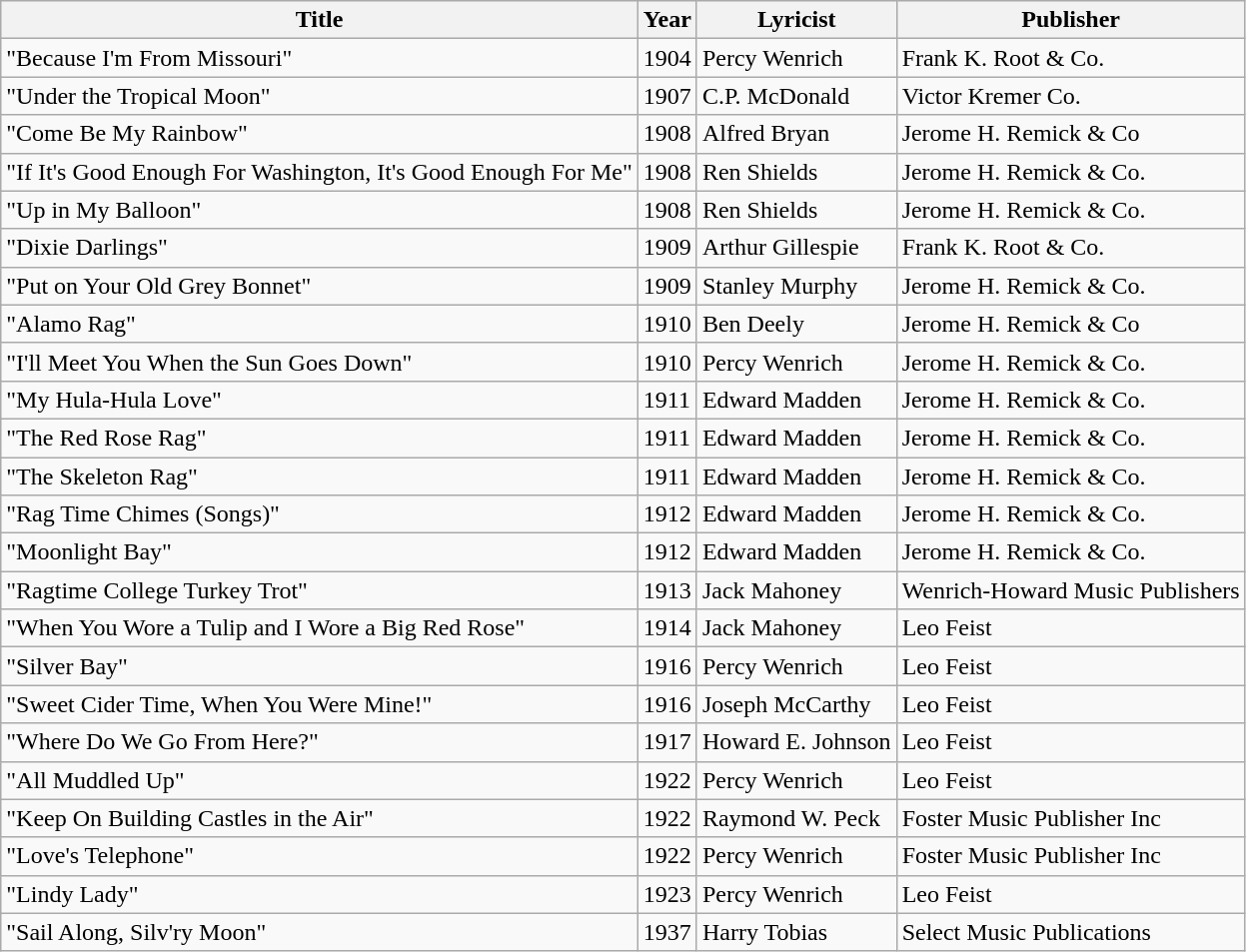<table class="wikitable">
<tr>
<th>Title</th>
<th>Year</th>
<th>Lyricist</th>
<th>Publisher</th>
</tr>
<tr>
<td>"Because I'm From Missouri"</td>
<td>1904</td>
<td>Percy Wenrich</td>
<td>Frank K. Root & Co.</td>
</tr>
<tr>
<td>"Under the Tropical Moon"</td>
<td>1907</td>
<td>C.P. McDonald</td>
<td>Victor Kremer Co.</td>
</tr>
<tr>
<td>"Come Be My Rainbow"</td>
<td>1908</td>
<td>Alfred Bryan</td>
<td>Jerome H. Remick & Co</td>
</tr>
<tr>
<td>"If It's Good Enough For Washington, It's Good Enough For Me"</td>
<td>1908</td>
<td>Ren Shields</td>
<td>Jerome H. Remick & Co.</td>
</tr>
<tr>
<td>"Up in My Balloon"</td>
<td>1908</td>
<td>Ren Shields</td>
<td>Jerome H. Remick & Co.</td>
</tr>
<tr>
<td>"Dixie Darlings"</td>
<td>1909</td>
<td>Arthur Gillespie</td>
<td>Frank K. Root & Co.</td>
</tr>
<tr>
<td>"Put on Your Old Grey Bonnet"</td>
<td>1909</td>
<td>Stanley Murphy</td>
<td>Jerome H. Remick & Co.</td>
</tr>
<tr>
<td>"Alamo Rag"</td>
<td>1910</td>
<td>Ben Deely</td>
<td>Jerome H. Remick & Co</td>
</tr>
<tr>
<td>"I'll Meet You When the Sun Goes Down"</td>
<td>1910</td>
<td>Percy Wenrich</td>
<td>Jerome H. Remick & Co.</td>
</tr>
<tr>
<td>"My Hula-Hula Love"</td>
<td>1911</td>
<td>Edward Madden</td>
<td>Jerome H. Remick & Co.</td>
</tr>
<tr>
<td>"The Red Rose Rag"</td>
<td>1911</td>
<td>Edward Madden</td>
<td>Jerome H. Remick & Co.</td>
</tr>
<tr>
<td>"The Skeleton Rag"</td>
<td>1911</td>
<td>Edward Madden</td>
<td>Jerome H. Remick & Co.</td>
</tr>
<tr>
<td>"Rag Time Chimes (Songs)"</td>
<td>1912</td>
<td>Edward Madden</td>
<td>Jerome H. Remick & Co.</td>
</tr>
<tr>
<td>"Moonlight Bay"</td>
<td>1912</td>
<td>Edward Madden</td>
<td>Jerome H. Remick & Co.</td>
</tr>
<tr>
<td>"Ragtime College Turkey Trot"</td>
<td>1913</td>
<td>Jack Mahoney</td>
<td>Wenrich-Howard Music Publishers</td>
</tr>
<tr>
<td>"When You Wore a Tulip and I Wore a Big Red Rose"</td>
<td>1914</td>
<td>Jack Mahoney</td>
<td>Leo Feist</td>
</tr>
<tr>
<td>"Silver Bay"</td>
<td>1916</td>
<td>Percy Wenrich</td>
<td>Leo Feist</td>
</tr>
<tr>
<td>"Sweet Cider Time, When You Were Mine!"</td>
<td>1916</td>
<td>Joseph McCarthy</td>
<td>Leo Feist</td>
</tr>
<tr>
<td>"Where Do We Go From Here?"</td>
<td>1917</td>
<td>Howard E. Johnson</td>
<td>Leo Feist</td>
</tr>
<tr>
<td>"All Muddled Up"</td>
<td>1922</td>
<td>Percy Wenrich</td>
<td>Leo Feist</td>
</tr>
<tr>
<td>"Keep On Building Castles in the Air"</td>
<td>1922</td>
<td>Raymond W. Peck</td>
<td>Foster Music Publisher Inc</td>
</tr>
<tr>
<td>"Love's Telephone"</td>
<td>1922</td>
<td>Percy Wenrich</td>
<td>Foster Music Publisher Inc</td>
</tr>
<tr>
<td>"Lindy Lady"</td>
<td>1923</td>
<td>Percy Wenrich</td>
<td>Leo Feist</td>
</tr>
<tr>
<td>"Sail Along, Silv'ry Moon"</td>
<td>1937</td>
<td>Harry Tobias</td>
<td>Select Music Publications</td>
</tr>
</table>
